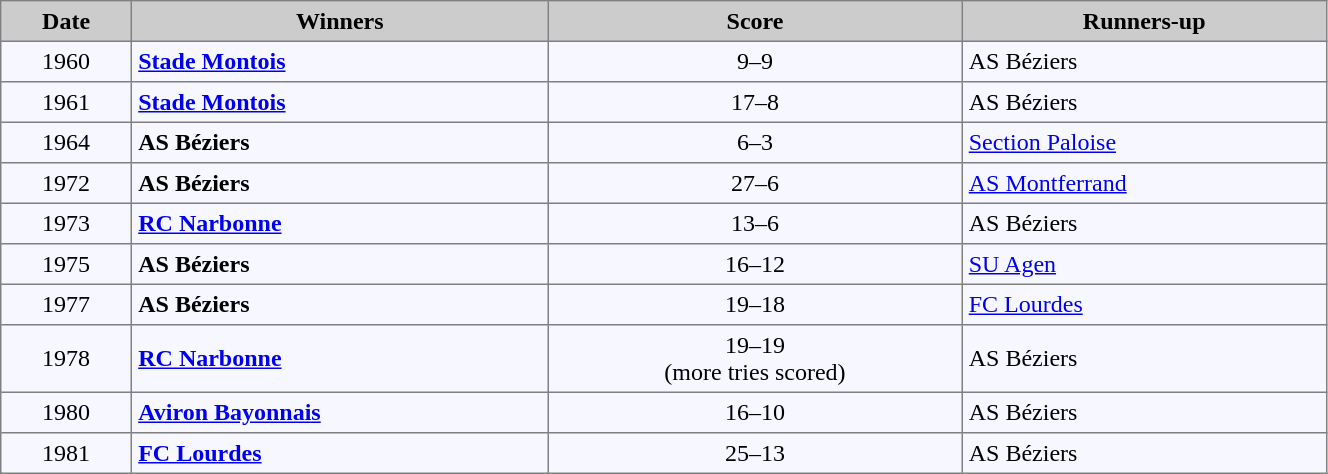<table cellpadding="4" cellspacing="0" border="1" style="background:#f7f8ff; width:70%; font-size:100%; border:gray solid 1px; border-collapse:collapse;">
<tr style="background:#ccc;">
<td align=center><strong>Date</strong></td>
<td align=center><strong>Winners</strong></td>
<td align=center><strong>Score</strong></td>
<td align=center><strong>Runners-up</strong></td>
</tr>
<tr>
<td align=center>1960</td>
<td><strong><a href='#'>Stade Montois</a> </strong></td>
<td align=center>9–9</td>
<td>AS Béziers</td>
</tr>
<tr>
<td align=center>1961</td>
<td><strong><a href='#'>Stade Montois</a> </strong></td>
<td align=center>17–8</td>
<td>AS Béziers</td>
</tr>
<tr>
<td align=center>1964</td>
<td><strong>AS Béziers</strong></td>
<td align=center>6–3</td>
<td><a href='#'>Section Paloise</a></td>
</tr>
<tr>
<td align=center>1972</td>
<td><strong>AS Béziers</strong></td>
<td align=center>27–6</td>
<td><a href='#'>AS Montferrand</a></td>
</tr>
<tr>
<td align=center>1973</td>
<td><strong><a href='#'>RC Narbonne</a></strong></td>
<td align=center>13–6</td>
<td>AS Béziers</td>
</tr>
<tr>
<td align=center>1975</td>
<td><strong>AS Béziers</strong></td>
<td align=center>16–12</td>
<td><a href='#'>SU Agen</a></td>
</tr>
<tr>
<td align=center>1977</td>
<td><strong>AS Béziers </strong></td>
<td align=center>19–18</td>
<td><a href='#'>FC Lourdes</a></td>
</tr>
<tr>
<td align=center>1978</td>
<td><strong><a href='#'>RC Narbonne</a></strong></td>
<td align=center>19–19 <br> (more tries scored)</td>
<td>AS Béziers</td>
</tr>
<tr>
<td align=center>1980</td>
<td><strong><a href='#'>Aviron Bayonnais</a></strong></td>
<td align=center>16–10</td>
<td>AS Béziers</td>
</tr>
<tr>
<td align=center>1981</td>
<td><strong><a href='#'>FC Lourdes</a></strong></td>
<td align=center>25–13</td>
<td>AS Béziers</td>
</tr>
</table>
